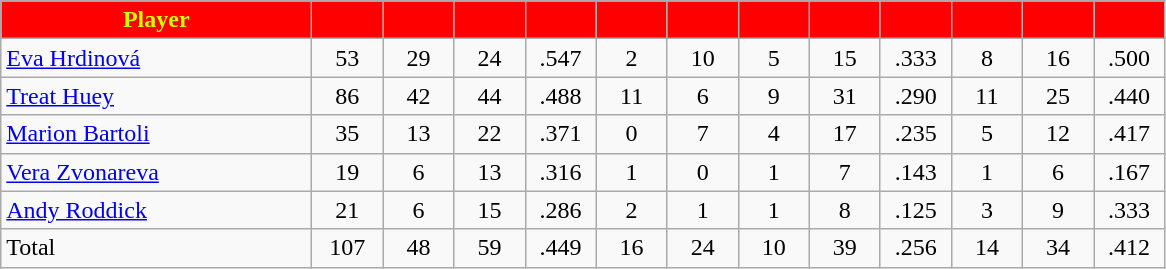<table class="wikitable" style="text-align:center">
<tr>
<th style="background:red; color:#CCFF00" width="200px">Player</th>
<th style="background:red; color:#CCFF00" width="40px"></th>
<th style="background:red; color:#CCFF00" width="40px"></th>
<th style="background:red; color:#CCFF00" width="40px"></th>
<th style="background:red; color:#CCFF00" width="40px"></th>
<th style="background:red; color:#CCFF00" width="40px"></th>
<th style="background:red; color:#CCFF00" width="40px"></th>
<th style="background:red; color:#CCFF00" width="40px"></th>
<th style="background:red; color:#CCFF00" width="40px"></th>
<th style="background:red; color:#CCFF00" width="40px"></th>
<th style="background:red; color:#CCFF00" width="40px"></th>
<th style="background:red; color:#CCFF00" width="40px"></th>
<th style="background:red; color:#CCFF00" width="40px"></th>
</tr>
<tr>
<td style="text-align:left"><a href='#'>Eva Hrdinová</a></td>
<td>53</td>
<td>29</td>
<td>24</td>
<td>.547</td>
<td>2</td>
<td>10</td>
<td>5</td>
<td>15</td>
<td>.333</td>
<td>8</td>
<td>16</td>
<td>.500</td>
</tr>
<tr>
<td style="text-align:left"><a href='#'>Treat Huey</a></td>
<td>86</td>
<td>42</td>
<td>44</td>
<td>.488</td>
<td>11</td>
<td>6</td>
<td>9</td>
<td>31</td>
<td>.290</td>
<td>11</td>
<td>25</td>
<td>.440</td>
</tr>
<tr>
<td style="text-align:left"><a href='#'>Marion Bartoli</a></td>
<td>35</td>
<td>13</td>
<td>22</td>
<td>.371</td>
<td>0</td>
<td>7</td>
<td>4</td>
<td>17</td>
<td>.235</td>
<td>5</td>
<td>12</td>
<td>.417</td>
</tr>
<tr>
<td style="text-align:left"><a href='#'>Vera Zvonareva</a></td>
<td>19</td>
<td>6</td>
<td>13</td>
<td>.316</td>
<td>1</td>
<td>0</td>
<td>1</td>
<td>7</td>
<td>.143</td>
<td>1</td>
<td>6</td>
<td>.167</td>
</tr>
<tr>
<td style="text-align:left"><a href='#'>Andy Roddick</a></td>
<td>21</td>
<td>6</td>
<td>15</td>
<td>.286</td>
<td>2</td>
<td>1</td>
<td>1</td>
<td>8</td>
<td>.125</td>
<td>3</td>
<td>9</td>
<td>.333</td>
</tr>
<tr>
<td style="text-align:left">Total</td>
<td>107</td>
<td>48</td>
<td>59</td>
<td>.449</td>
<td>16</td>
<td>24</td>
<td>10</td>
<td>39</td>
<td>.256</td>
<td>14</td>
<td>34</td>
<td>.412</td>
</tr>
</table>
